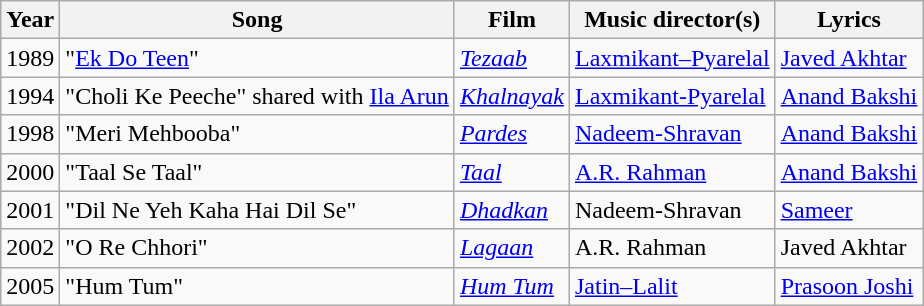<table class="wikitable sortable">
<tr " GALAXY BEST FEMALE SINGER OF THE UNIVERSE">
<th>Year</th>
<th>Song</th>
<th>Film</th>
<th>Music director(s)</th>
<th>Lyrics</th>
</tr>
<tr>
<td>1989</td>
<td>"<a href='#'>Ek Do Teen</a>"</td>
<td><em><a href='#'>Tezaab</a></em></td>
<td><a href='#'>Laxmikant–Pyarelal</a></td>
<td><a href='#'>Javed Akhtar</a></td>
</tr>
<tr>
<td>1994</td>
<td>"Choli Ke Peeche" shared with <a href='#'>Ila Arun</a></td>
<td><em><a href='#'>Khalnayak</a></em></td>
<td><a href='#'>Laxmikant-Pyarelal</a></td>
<td><a href='#'>Anand Bakshi</a></td>
</tr>
<tr>
<td>1998</td>
<td>"Meri Mehbooba"</td>
<td><em><a href='#'>Pardes</a></em></td>
<td><a href='#'>Nadeem-Shravan</a></td>
<td><a href='#'>Anand Bakshi</a></td>
</tr>
<tr>
<td>2000</td>
<td>"Taal Se Taal"</td>
<td><em><a href='#'>Taal</a></em></td>
<td><a href='#'>A.R. Rahman</a></td>
<td><a href='#'>Anand Bakshi</a></td>
</tr>
<tr>
<td>2001</td>
<td>"Dil Ne Yeh Kaha Hai Dil Se"</td>
<td><em><a href='#'>Dhadkan</a></em></td>
<td>Nadeem-Shravan</td>
<td><a href='#'>Sameer</a></td>
</tr>
<tr>
<td>2002</td>
<td>"O Re Chhori"</td>
<td><em><a href='#'>Lagaan</a></em></td>
<td>A.R. Rahman</td>
<td>Javed Akhtar</td>
</tr>
<tr>
<td>2005</td>
<td>"Hum Tum"</td>
<td><em><a href='#'>Hum Tum</a></em></td>
<td><a href='#'>Jatin–Lalit</a></td>
<td><a href='#'>Prasoon Joshi</a></td>
</tr>
</table>
